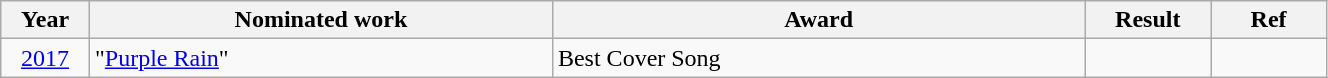<table class="wikitable" style="width:70%;">
<tr>
<th style="width:3%;">Year</th>
<th style="width:20%;">Nominated work</th>
<th style="width:23%;">Award</th>
<th style="width:5%;">Result</th>
<th style="width:5%;">Ref</th>
</tr>
<tr>
<td align="center"><a href='#'>2017</a></td>
<td>"<a href='#'>Purple Rain</a>"</td>
<td>Best Cover Song</td>
<td></td>
<td align="center"></td>
</tr>
</table>
